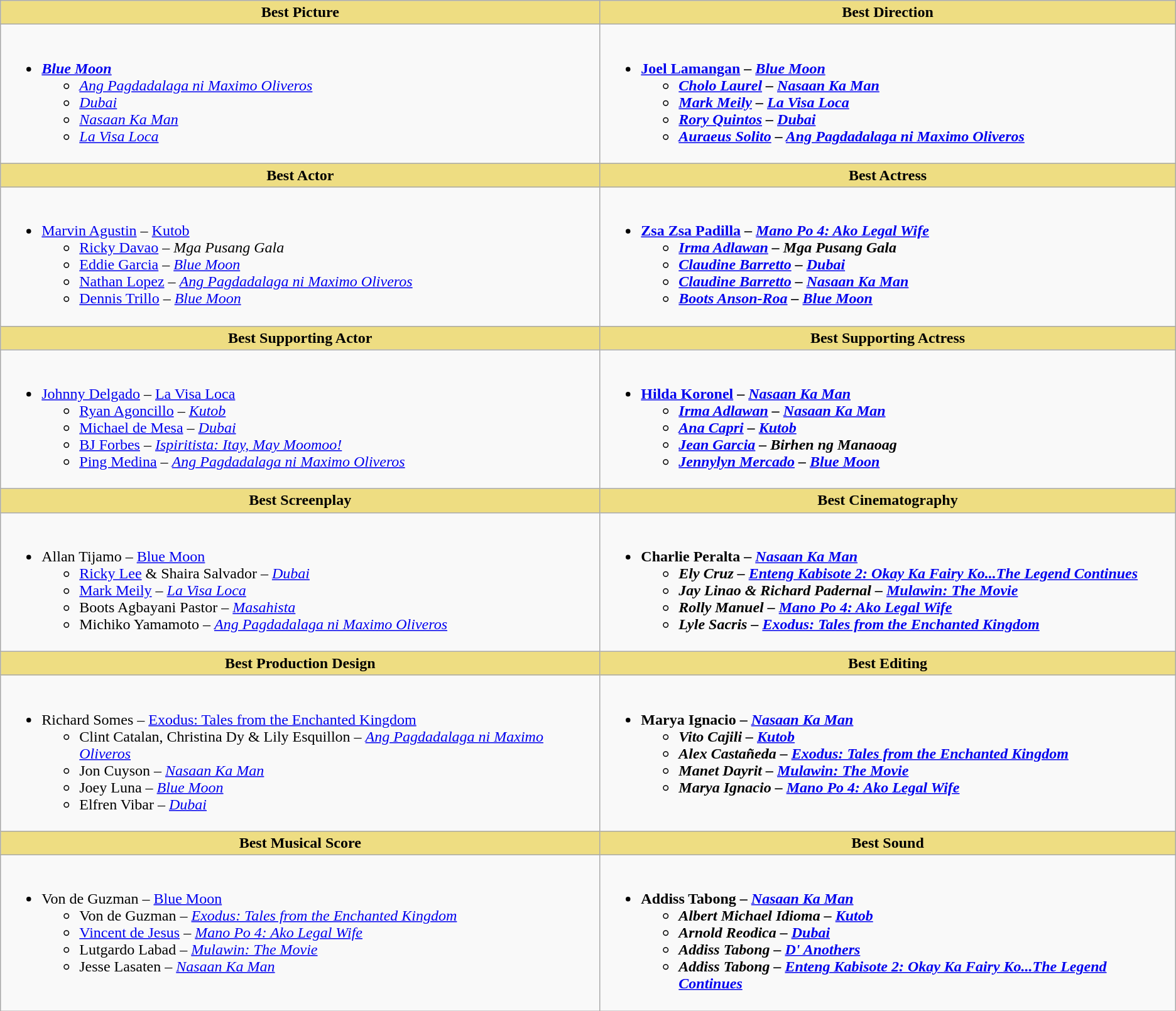<table class="wikitable">
<tr>
<th style="background:#EEDD82;" ! width:50%">Best Picture</th>
<th style="background:#EEDD82;" ! width:50%">Best Direction</th>
</tr>
<tr>
<td valign="top"><br><ul><li><strong><em><a href='#'>Blue Moon</a></em></strong><ul><li><em><a href='#'>Ang Pagdadalaga ni Maximo Oliveros</a></em></li><li><em><a href='#'>Dubai</a></em></li><li><em><a href='#'>Nasaan Ka Man</a></em></li><li><em><a href='#'>La Visa Loca</a></em></li></ul></li></ul></td>
<td valign="top"><br><ul><li><strong><a href='#'>Joel Lamangan</a> – <em><a href='#'>Blue Moon</a><strong><em><ul><li><a href='#'>Cholo Laurel</a> – </em><a href='#'>Nasaan Ka Man</a><em></li><li><a href='#'>Mark Meily</a> – </em><a href='#'>La Visa Loca</a><em></li><li><a href='#'>Rory Quintos</a> – </em><a href='#'>Dubai</a><em></li><li><a href='#'>Auraeus Solito</a> – </em><a href='#'>Ang Pagdadalaga ni Maximo Oliveros</a><em></li></ul></li></ul></td>
</tr>
<tr>
<th style="background:#EEDD82;" ! width:50%">Best Actor</th>
<th style="background:#EEDD82;" ! width:50%">Best Actress</th>
</tr>
<tr>
<td valign="top"><br><ul><li></strong><a href='#'>Marvin Agustin</a> – </em><a href='#'>Kutob</a></em></strong><ul><li><a href='#'>Ricky Davao</a> – <em>Mga Pusang Gala</em></li><li><a href='#'>Eddie Garcia</a> – <em><a href='#'>Blue Moon</a></em></li><li><a href='#'>Nathan Lopez</a> – <em><a href='#'>Ang Pagdadalaga ni Maximo Oliveros</a></em></li><li><a href='#'>Dennis Trillo</a> – <em><a href='#'>Blue Moon</a></em></li></ul></li></ul></td>
<td valign="top"><br><ul><li><strong><a href='#'>Zsa Zsa Padilla</a> – <em><a href='#'>Mano Po 4: Ako Legal Wife</a><strong><em><ul><li><a href='#'>Irma Adlawan</a> – </em>Mga Pusang Gala<em></li><li><a href='#'>Claudine Barretto</a> – </em><a href='#'>Dubai</a><em></li><li><a href='#'>Claudine Barretto</a> – </em><a href='#'>Nasaan Ka Man</a><em></li><li><a href='#'>Boots Anson-Roa</a> – </em><a href='#'>Blue Moon</a><em></li></ul></li></ul></td>
</tr>
<tr>
<th style="background:#EEDD82;" ! width:50%">Best Supporting Actor</th>
<th style="background:#EEDD82;" ! width:50%">Best Supporting Actress</th>
</tr>
<tr>
<td valign="top"><br><ul><li></strong><a href='#'>Johnny Delgado</a> – </em><a href='#'>La Visa Loca</a></em></strong><ul><li><a href='#'>Ryan Agoncillo</a> – <em><a href='#'>Kutob</a></em></li><li><a href='#'>Michael de Mesa</a> – <em><a href='#'>Dubai</a></em></li><li><a href='#'>BJ Forbes</a> – <em><a href='#'>Ispiritista: Itay, May Moomoo!</a></em></li><li><a href='#'>Ping Medina</a> – <em><a href='#'>Ang Pagdadalaga ni Maximo Oliveros</a></em></li></ul></li></ul></td>
<td valign="top"><br><ul><li><strong><a href='#'>Hilda Koronel</a> – <em><a href='#'>Nasaan Ka Man</a><strong><em><ul><li><a href='#'>Irma Adlawan</a> – </em><a href='#'>Nasaan Ka Man</a><em></li><li><a href='#'>Ana Capri</a> – </em><a href='#'>Kutob</a><em></li><li><a href='#'>Jean Garcia</a> – </em>Birhen ng Manaoag<em></li><li><a href='#'>Jennylyn Mercado</a> – </em><a href='#'>Blue Moon</a><em></li></ul></li></ul></td>
</tr>
<tr>
<th style="background:#EEDD82;" ! width:50%">Best Screenplay</th>
<th style="background:#EEDD82;" ! width:50%">Best Cinematography</th>
</tr>
<tr>
<td valign="top"><br><ul><li></strong>Allan Tijamo – </em><a href='#'>Blue Moon</a></em></strong><ul><li><a href='#'>Ricky Lee</a> & Shaira Salvador – <em><a href='#'>Dubai</a></em></li><li><a href='#'>Mark Meily</a> – <em><a href='#'>La Visa Loca</a></em></li><li>Boots Agbayani Pastor – <em><a href='#'>Masahista</a></em></li><li>Michiko Yamamoto – <em><a href='#'>Ang Pagdadalaga ni Maximo Oliveros</a></em></li></ul></li></ul></td>
<td valign="top"><br><ul><li><strong>Charlie Peralta – <em><a href='#'>Nasaan Ka Man</a><strong><em><ul><li>Ely Cruz – </em><a href='#'>Enteng Kabisote 2: Okay Ka Fairy Ko...The Legend Continues</a><em></li><li>Jay Linao & Richard Padernal – </em><a href='#'>Mulawin: The Movie</a><em></li><li>Rolly Manuel – </em><a href='#'>Mano Po 4: Ako Legal Wife</a><em></li><li>Lyle Sacris – </em><a href='#'>Exodus: Tales from the Enchanted Kingdom</a><em></li></ul></li></ul></td>
</tr>
<tr>
<th style="background:#EEDD82;" ! width:50%">Best Production Design</th>
<th style="background:#EEDD82;" ! width:50%">Best Editing</th>
</tr>
<tr>
<td valign="top"><br><ul><li></strong>Richard Somes  – </em><a href='#'>Exodus: Tales from the Enchanted Kingdom</a></em></strong><ul><li>Clint Catalan, Christina Dy & Lily Esquillon – <em><a href='#'>Ang Pagdadalaga ni Maximo Oliveros</a></em></li><li>Jon Cuyson – <em><a href='#'>Nasaan Ka Man</a></em></li><li>Joey Luna – <em><a href='#'>Blue Moon</a></em></li><li>Elfren Vibar – <em><a href='#'>Dubai</a></em></li></ul></li></ul></td>
<td valign="top"><br><ul><li><strong>Marya Ignacio – <em><a href='#'>Nasaan Ka Man</a><strong><em><ul><li>Vito Cajili – </em><a href='#'>Kutob</a><em></li><li>Alex Castañeda – </em><a href='#'>Exodus: Tales from the Enchanted Kingdom</a><em></li><li>Manet Dayrit – </em><a href='#'>Mulawin: The Movie</a><em></li><li>Marya Ignacio – </em><a href='#'>Mano Po 4: Ako Legal Wife</a><em></li></ul></li></ul></td>
</tr>
<tr>
<th style="background:#EEDD82;" ! width:50%">Best Musical Score</th>
<th style="background:#EEDD82;" ! width:50%">Best Sound</th>
</tr>
<tr>
<td valign="top"><br><ul><li></strong>Von de Guzman – </em><a href='#'>Blue Moon</a></em></strong><ul><li>Von de Guzman – <em><a href='#'>Exodus: Tales from the Enchanted Kingdom</a></em></li><li><a href='#'>Vincent de Jesus</a> – <em><a href='#'>Mano Po 4: Ako Legal Wife</a></em></li><li>Lutgardo Labad – <em><a href='#'>Mulawin: The Movie</a></em></li><li>Jesse Lasaten – <em><a href='#'>Nasaan Ka Man</a></em></li></ul></li></ul></td>
<td valign="top"><br><ul><li><strong>Addiss Tabong – <em><a href='#'>Nasaan Ka Man</a><strong><em><ul><li>Albert Michael Idioma – </em><a href='#'>Kutob</a><em></li><li>Arnold Reodica – </em><a href='#'>Dubai</a><em></li><li>Addiss Tabong  – </em><a href='#'>D' Anothers</a><em></li><li>Addiss Tabong  – </em><a href='#'>Enteng Kabisote 2: Okay Ka Fairy Ko...The Legend Continues</a><em></li></ul></li></ul></td>
</tr>
</table>
